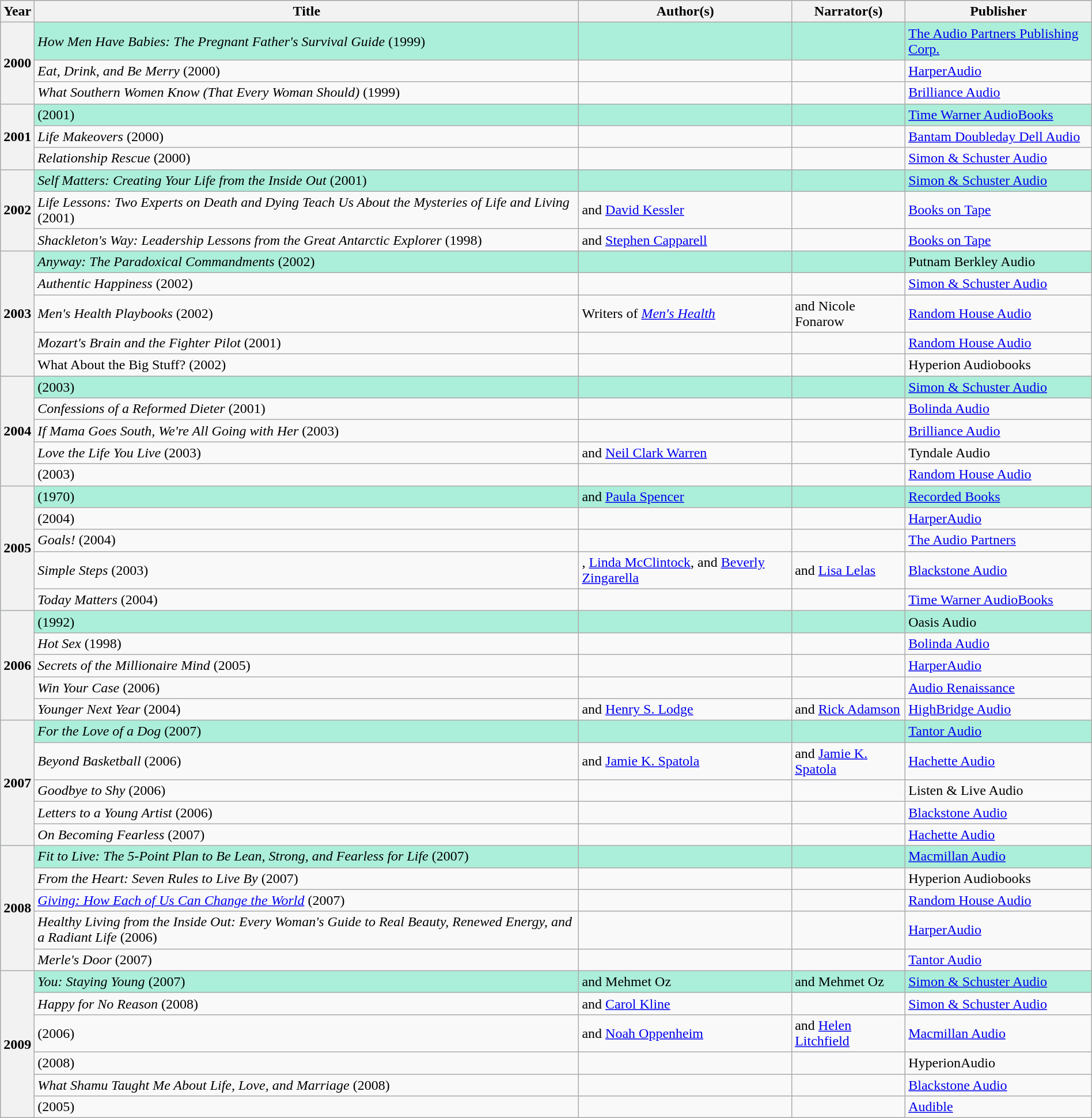<table class="wikitable" style="width:100%">
<tr bgcolor="#bebebe">
<th scope=“col” width=“4%”>Year</th>
<th scope=“col” width=“24%”>Title</th>
<th scope=“col” width=“24%”>Author(s)</th>
<th scope=“col” width=“24%”>Narrator(s)</th>
<th scope=“col” width=“24%”>Publisher</th>
</tr>
<tr style= background:#ABEED9>
<th rowspan="3">2000<br></th>
<td><em>How Men Have Babies: The Pregnant Father's Survival Guide</em> (1999)</td>
<td></td>
<td></td>
<td><a href='#'>The Audio Partners Publishing Corp.</a></td>
</tr>
<tr>
<td><em>Eat, Drink, and Be Merry</em> (2000)</td>
<td></td>
<td></td>
<td><a href='#'>HarperAudio</a></td>
</tr>
<tr>
<td><em>What Southern Women Know (That Every Woman Should)</em> (1999)</td>
<td></td>
<td></td>
<td><a href='#'>Brilliance Audio</a></td>
</tr>
<tr style= background:#ABEED9>
<th rowspan="3">2001<br></th>
<td> (2001)</td>
<td></td>
<td></td>
<td><a href='#'>Time Warner AudioBooks</a></td>
</tr>
<tr>
<td><em>Life Makeovers</em> (2000)</td>
<td></td>
<td></td>
<td><a href='#'>Bantam Doubleday Dell Audio</a></td>
</tr>
<tr>
<td><em>Relationship Rescue</em> (2000)</td>
<td></td>
<td></td>
<td><a href='#'>Simon & Schuster Audio</a></td>
</tr>
<tr style= background:#ABEED9>
<th rowspan="3">2002<br></th>
<td><em>Self Matters: Creating Your Life from the Inside Out</em> (2001)</td>
<td></td>
<td></td>
<td><a href='#'>Simon & Schuster Audio</a></td>
</tr>
<tr>
<td><em>Life Lessons: Two Experts on Death and Dying Teach Us About the Mysteries of Life and Living</em> (2001)</td>
<td> and <a href='#'>David Kessler</a></td>
<td></td>
<td><a href='#'>Books on Tape</a></td>
</tr>
<tr>
<td><em>Shackleton's Way: Leadership Lessons from the Great Antarctic Explorer</em> (1998)</td>
<td> and <a href='#'>Stephen Capparell</a></td>
<td></td>
<td><a href='#'>Books on Tape</a></td>
</tr>
<tr style= background:#ABEED9>
<th rowspan="5">2003<br></th>
<td><em>Anyway: The Paradoxical Commandments</em> (2002)</td>
<td></td>
<td></td>
<td>Putnam Berkley Audio</td>
</tr>
<tr>
<td><em>Authentic Happiness</em> (2002)</td>
<td></td>
<td></td>
<td><a href='#'>Simon & Schuster Audio</a></td>
</tr>
<tr>
<td><em>Men's Health Playbooks</em> (2002)</td>
<td>Writers of <em><a href='#'>Men's Health</a></em></td>
<td> and Nicole Fonarow</td>
<td><a href='#'>Random House Audio</a></td>
</tr>
<tr>
<td><em>Mozart's Brain and the Fighter Pilot</em> (2001)</td>
<td></td>
<td></td>
<td><a href='#'>Random House Audio</a></td>
</tr>
<tr>
<td>What About the Big Stuff? (2002)</td>
<td></td>
<td></td>
<td>Hyperion Audiobooks</td>
</tr>
<tr style= background:#ABEED9>
<th rowspan="5">2004<br></th>
<td> (2003)</td>
<td></td>
<td></td>
<td><a href='#'>Simon & Schuster Audio</a></td>
</tr>
<tr>
<td><em>Confessions of a Reformed Dieter</em> (2001)</td>
<td></td>
<td></td>
<td><a href='#'>Bolinda Audio</a></td>
</tr>
<tr>
<td><em>If Mama Goes South, We're All Going with Her</em> (2003)</td>
<td></td>
<td></td>
<td><a href='#'>Brilliance Audio</a></td>
</tr>
<tr>
<td><em>Love the Life You Live</em> (2003)</td>
<td> and <a href='#'>Neil Clark Warren</a></td>
<td></td>
<td>Tyndale Audio</td>
</tr>
<tr>
<td> (2003)</td>
<td></td>
<td></td>
<td><a href='#'>Random House Audio</a></td>
</tr>
<tr style= background:#ABEED9>
<th rowspan="5">2005<br></th>
<td> (1970)</td>
<td> and <a href='#'>Paula Spencer</a></td>
<td></td>
<td><a href='#'>Recorded Books</a></td>
</tr>
<tr>
<td> (2004)</td>
<td></td>
<td></td>
<td><a href='#'>HarperAudio</a></td>
</tr>
<tr>
<td><em>Goals!</em> (2004)</td>
<td></td>
<td></td>
<td><a href='#'>The Audio Partners</a></td>
</tr>
<tr>
<td><em>Simple Steps</em> (2003)</td>
<td>, <a href='#'>Linda McClintock</a>, and <a href='#'>Beverly Zingarella</a></td>
<td> and <a href='#'>Lisa Lelas</a></td>
<td><a href='#'>Blackstone Audio</a></td>
</tr>
<tr>
<td><em>Today Matters</em> (2004)</td>
<td></td>
<td></td>
<td><a href='#'>Time Warner AudioBooks</a></td>
</tr>
<tr style= background:#ABEED9>
<th rowspan="5">2006<br></th>
<td> (1992)</td>
<td></td>
<td></td>
<td>Oasis Audio</td>
</tr>
<tr>
<td><em>Hot Sex</em> (1998)</td>
<td></td>
<td></td>
<td><a href='#'>Bolinda Audio</a></td>
</tr>
<tr>
<td><em>Secrets of the Millionaire Mind</em> (2005)</td>
<td></td>
<td></td>
<td><a href='#'>HarperAudio</a></td>
</tr>
<tr>
<td><em>Win Your Case</em> (2006)</td>
<td></td>
<td></td>
<td><a href='#'>Audio Renaissance</a></td>
</tr>
<tr>
<td><em>Younger Next Year</em> (2004)</td>
<td> and <a href='#'>Henry S. Lodge</a></td>
<td> and <a href='#'>Rick Adamson</a></td>
<td><a href='#'>HighBridge Audio</a></td>
</tr>
<tr style= background:#ABEED9>
<th rowspan="5">2007<br></th>
<td><em>For the Love of a Dog</em> (2007)</td>
<td></td>
<td></td>
<td><a href='#'>Tantor Audio</a></td>
</tr>
<tr>
<td><em>Beyond Basketball</em> (2006)</td>
<td> and <a href='#'>Jamie K. Spatola</a></td>
<td> and <a href='#'>Jamie K. Spatola</a></td>
<td><a href='#'>Hachette Audio</a></td>
</tr>
<tr>
<td><em>Goodbye to Shy</em> (2006)</td>
<td></td>
<td></td>
<td>Listen & Live Audio</td>
</tr>
<tr>
<td><em>Letters to a Young Artist</em> (2006)</td>
<td></td>
<td></td>
<td><a href='#'>Blackstone Audio</a></td>
</tr>
<tr>
<td><em>On Becoming Fearless</em> (2007)</td>
<td></td>
<td></td>
<td><a href='#'>Hachette Audio</a></td>
</tr>
<tr style= background:#ABEED9>
<th rowspan="5">2008<br></th>
<td><em>Fit to Live: The 5-Point Plan to Be Lean, Strong, and Fearless for Life</em> (2007)</td>
<td></td>
<td></td>
<td><a href='#'>Macmillan Audio</a></td>
</tr>
<tr>
<td><em>From the Heart: Seven Rules to Live By</em> (2007)</td>
<td></td>
<td></td>
<td>Hyperion Audiobooks</td>
</tr>
<tr>
<td><em><a href='#'>Giving: How Each of Us Can Change the World</a></em> (2007)</td>
<td></td>
<td></td>
<td><a href='#'>Random House Audio</a></td>
</tr>
<tr>
<td><em>Healthy Living from the Inside Out: Every Woman's Guide to Real Beauty, Renewed Energy, and a Radiant Life</em> (2006)</td>
<td></td>
<td></td>
<td><a href='#'>HarperAudio</a></td>
</tr>
<tr>
<td><em>Merle's Door</em> (2007)</td>
<td></td>
<td></td>
<td><a href='#'>Tantor Audio</a></td>
</tr>
<tr style= background:#ABEED9>
<th rowspan="6">2009<br></th>
<td><em>You: Staying Young</em> (2007)</td>
<td> and Mehmet Oz</td>
<td> and Mehmet Oz</td>
<td><a href='#'>Simon & Schuster Audio</a></td>
</tr>
<tr>
<td><em>Happy for No Reason</em> (2008)</td>
<td> and <a href='#'>Carol Kline</a></td>
<td></td>
<td><a href='#'>Simon & Schuster Audio</a></td>
</tr>
<tr>
<td> (2006)</td>
<td> and <a href='#'>Noah Oppenheim</a></td>
<td> and <a href='#'>Helen Litchfield</a></td>
<td><a href='#'>Macmillan Audio</a></td>
</tr>
<tr>
<td> (2008)</td>
<td></td>
<td></td>
<td>HyperionAudio</td>
</tr>
<tr>
<td><em>What Shamu Taught Me About Life, Love, and Marriage</em> (2008)</td>
<td></td>
<td></td>
<td><a href='#'>Blackstone Audio</a></td>
</tr>
<tr>
<td> (2005)</td>
<td></td>
<td></td>
<td><a href='#'>Audible</a></td>
</tr>
</table>
